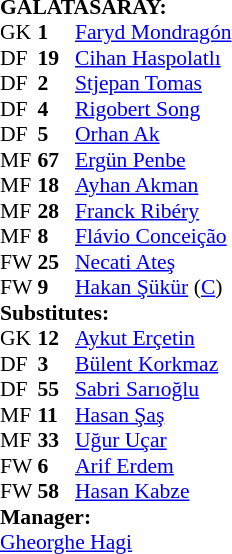<table style="font-size:90%" cellspacing="0" cellpadding="0">
<tr>
<td colspan=4><strong>GALATASARAY:</strong></td>
</tr>
<tr>
<th width=25></th>
<th width=25></th>
</tr>
<tr>
<td>GK</td>
<td><strong>1</strong></td>
<td> <a href='#'>Faryd Mondragón</a></td>
</tr>
<tr>
<td>DF</td>
<td><strong>19</strong></td>
<td> <a href='#'>Cihan Haspolatlı</a></td>
</tr>
<tr>
<td>DF</td>
<td><strong>2</strong></td>
<td> <a href='#'>Stjepan Tomas</a></td>
</tr>
<tr>
<td>DF</td>
<td><strong>4</strong></td>
<td> <a href='#'>Rigobert Song</a></td>
</tr>
<tr>
<td>DF</td>
<td><strong>5</strong></td>
<td> <a href='#'>Orhan Ak</a></td>
<td></td>
<td></td>
</tr>
<tr>
<td>MF</td>
<td><strong>67</strong></td>
<td> <a href='#'>Ergün Penbe</a></td>
</tr>
<tr>
<td>MF</td>
<td><strong>18</strong></td>
<td> <a href='#'>Ayhan Akman</a></td>
<td></td>
</tr>
<tr>
<td>MF</td>
<td><strong>28</strong></td>
<td> <a href='#'>Franck Ribéry</a></td>
<td></td>
<td></td>
</tr>
<tr>
<td>MF</td>
<td><strong>8</strong></td>
<td> <a href='#'>Flávio Conceição</a></td>
</tr>
<tr>
<td>FW</td>
<td><strong>25</strong></td>
<td> <a href='#'>Necati Ateş</a></td>
<td></td>
<td></td>
</tr>
<tr>
<td>FW</td>
<td><strong>9</strong></td>
<td> <a href='#'>Hakan Şükür</a> (<a href='#'>C</a>)</td>
<td></td>
</tr>
<tr>
<td colspan=3><strong>Substitutes:</strong></td>
</tr>
<tr>
<td>GK</td>
<td><strong>12</strong></td>
<td> <a href='#'>Aykut Erçetin</a></td>
</tr>
<tr>
<td>DF</td>
<td><strong>3</strong></td>
<td> <a href='#'>Bülent Korkmaz</a></td>
<td></td>
</tr>
<tr>
<td>DF</td>
<td><strong>55</strong></td>
<td> <a href='#'>Sabri Sarıoğlu</a></td>
<td></td>
<td></td>
</tr>
<tr>
<td>MF</td>
<td><strong>11</strong></td>
<td> <a href='#'>Hasan Şaş</a></td>
<td></td>
<td></td>
</tr>
<tr>
<td>MF</td>
<td><strong>33</strong></td>
<td> <a href='#'>Uğur Uçar</a></td>
<td></td>
<td></td>
</tr>
<tr>
<td>FW</td>
<td><strong>6</strong></td>
<td> <a href='#'>Arif Erdem</a></td>
</tr>
<tr>
<td>FW</td>
<td><strong>58</strong></td>
<td> <a href='#'>Hasan Kabze</a></td>
<td></td>
</tr>
<tr>
<td colspan=3><strong>Manager:</strong></td>
</tr>
<tr>
<td colspan=4> <a href='#'>Gheorghe Hagi</a></td>
</tr>
<tr>
</tr>
</table>
